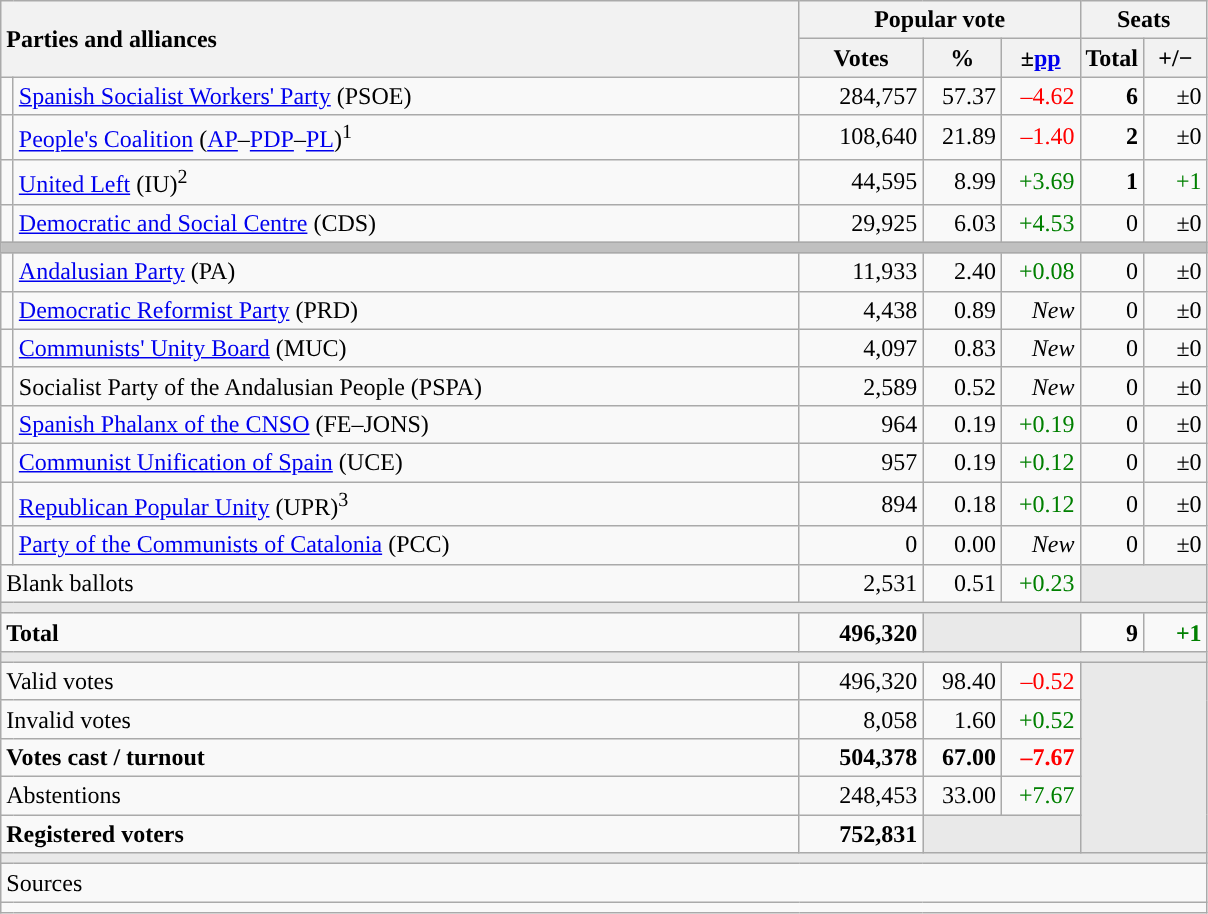<table class="wikitable" style="text-align:right;">
<tr>
<th style="text-align:left;" rowspan="2" colspan="2" width="525">Parties and alliances</th>
<th colspan="3">Popular vote</th>
<th colspan="2">Seats</th>
</tr>
<tr>
<th width="75">Votes</th>
<th width="45">%</th>
<th width="45">±<a href='#'>pp</a></th>
<th width="35">Total</th>
<th width="35">+/−</th>
</tr>
<tr>
<td width="1" style="color:inherit;background:"></td>
<td align="left"><a href='#'>Spanish Socialist Workers' Party</a> (PSOE)</td>
<td>284,757</td>
<td>57.37</td>
<td style="color:red;">–4.62</td>
<td><strong>6</strong></td>
<td>±0</td>
</tr>
<tr>
<td style="color:inherit;background:"></td>
<td align="left"><a href='#'>People's Coalition</a> (<a href='#'>AP</a>–<a href='#'>PDP</a>–<a href='#'>PL</a>)<sup>1</sup></td>
<td>108,640</td>
<td>21.89</td>
<td style="color:red;">–1.40</td>
<td><strong>2</strong></td>
<td>±0</td>
</tr>
<tr>
<td style="color:inherit;background:"></td>
<td align="left"><a href='#'>United Left</a> (IU)<sup>2</sup></td>
<td>44,595</td>
<td>8.99</td>
<td style="color:green;">+3.69</td>
<td><strong>1</strong></td>
<td style="color:green;">+1</td>
</tr>
<tr>
<td style="color:inherit;background:"></td>
<td align="left"><a href='#'>Democratic and Social Centre</a> (CDS)</td>
<td>29,925</td>
<td>6.03</td>
<td style="color:green;">+4.53</td>
<td>0</td>
<td>±0</td>
</tr>
<tr>
<td colspan="7" bgcolor="#C0C0C0"></td>
</tr>
<tr>
<td style="color:inherit;background:"></td>
<td align="left"><a href='#'>Andalusian Party</a> (PA)</td>
<td>11,933</td>
<td>2.40</td>
<td style="color:green;">+0.08</td>
<td>0</td>
<td>±0</td>
</tr>
<tr>
<td style="color:inherit;background:"></td>
<td align="left"><a href='#'>Democratic Reformist Party</a> (PRD)</td>
<td>4,438</td>
<td>0.89</td>
<td><em>New</em></td>
<td>0</td>
<td>±0</td>
</tr>
<tr>
<td style="color:inherit;background:"></td>
<td align="left"><a href='#'>Communists' Unity Board</a> (MUC)</td>
<td>4,097</td>
<td>0.83</td>
<td><em>New</em></td>
<td>0</td>
<td>±0</td>
</tr>
<tr>
<td style="color:inherit;background:"></td>
<td align="left">Socialist Party of the Andalusian People (PSPA)</td>
<td>2,589</td>
<td>0.52</td>
<td><em>New</em></td>
<td>0</td>
<td>±0</td>
</tr>
<tr>
<td style="color:inherit;background:"></td>
<td align="left"><a href='#'>Spanish Phalanx of the CNSO</a> (FE–JONS)</td>
<td>964</td>
<td>0.19</td>
<td style="color:green;">+0.19</td>
<td>0</td>
<td>±0</td>
</tr>
<tr>
<td style="color:inherit;background:"></td>
<td align="left"><a href='#'>Communist Unification of Spain</a> (UCE)</td>
<td>957</td>
<td>0.19</td>
<td style="color:green;">+0.12</td>
<td>0</td>
<td>±0</td>
</tr>
<tr>
<td style="color:inherit;background:"></td>
<td align="left"><a href='#'>Republican Popular Unity</a> (UPR)<sup>3</sup></td>
<td>894</td>
<td>0.18</td>
<td style="color:green;">+0.12</td>
<td>0</td>
<td>±0</td>
</tr>
<tr>
<td style="color:inherit;background:"></td>
<td align="left"><a href='#'>Party of the Communists of Catalonia</a> (PCC)</td>
<td>0</td>
<td>0.00</td>
<td><em>New</em></td>
<td>0</td>
<td>±0</td>
</tr>
<tr>
<td align="left" colspan="2">Blank ballots</td>
<td>2,531</td>
<td>0.51</td>
<td style="color:green;">+0.23</td>
<td bgcolor="#E9E9E9" colspan="2"></td>
</tr>
<tr>
<td colspan="7" bgcolor="#E9E9E9"></td>
</tr>
<tr style="font-weight:bold;">
<td align="left" colspan="2">Total</td>
<td>496,320</td>
<td bgcolor="#E9E9E9" colspan="2"></td>
<td>9</td>
<td style="color:green;">+1</td>
</tr>
<tr>
<td colspan="7" bgcolor="#E9E9E9"></td>
</tr>
<tr>
<td align="left" colspan="2">Valid votes</td>
<td>496,320</td>
<td>98.40</td>
<td style="color:red;">–0.52</td>
<td bgcolor="#E9E9E9" colspan="2" rowspan="5"></td>
</tr>
<tr>
<td align="left" colspan="2">Invalid votes</td>
<td>8,058</td>
<td>1.60</td>
<td style="color:green;">+0.52</td>
</tr>
<tr style="font-weight:bold;">
<td align="left" colspan="2">Votes cast / turnout</td>
<td>504,378</td>
<td>67.00</td>
<td style="color:red;">–7.67</td>
</tr>
<tr>
<td align="left" colspan="2">Abstentions</td>
<td>248,453</td>
<td>33.00</td>
<td style="color:green;">+7.67</td>
</tr>
<tr style="font-weight:bold;">
<td align="left" colspan="2">Registered voters</td>
<td>752,831</td>
<td bgcolor="#E9E9E9" colspan="2"></td>
</tr>
<tr>
<td colspan="7" bgcolor="#E9E9E9"></td>
</tr>
<tr>
<td align="left" colspan="7">Sources</td>
</tr>
<tr>
<td colspan="7" style="text-align:left; max-width:790px;"></td>
</tr>
</table>
